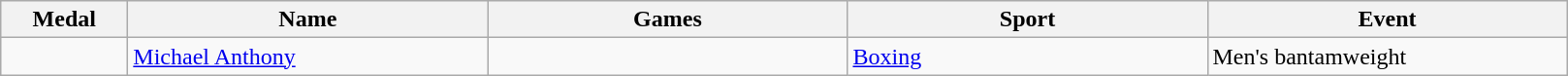<table class="wikitable sortable">
<tr>
<th style="width:5em">Medal</th>
<th style="width:15em">Name</th>
<th style="width:15em">Games</th>
<th style="width:15em">Sport</th>
<th style="width:15em">Event</th>
</tr>
<tr>
<td></td>
<td><a href='#'>Michael Anthony</a></td>
<td></td>
<td> <a href='#'>Boxing</a></td>
<td>Men's bantamweight</td>
</tr>
</table>
